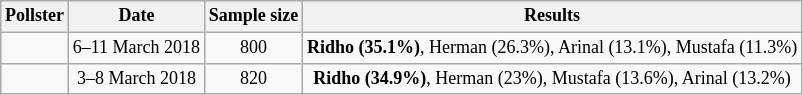<table class="wikitable sortable" style="text-align: center; font-size: 75%;">
<tr>
<th>Pollster</th>
<th>Date</th>
<th>Sample size</th>
<th>Results</th>
</tr>
<tr>
<td></td>
<td>6–11 March 2018</td>
<td>800</td>
<td><strong>Ridho (35.1%)</strong>, Herman (26.3%), Arinal (13.1%), Mustafa (11.3%)</td>
</tr>
<tr>
<td></td>
<td>3–8 March 2018</td>
<td>820</td>
<td><strong>Ridho (34.9%)</strong>, Herman (23%), Mustafa (13.6%), Arinal (13.2%)</td>
</tr>
</table>
